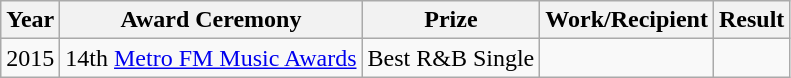<table class="wikitable">
<tr>
<th>Year</th>
<th>Award Ceremony</th>
<th>Prize</th>
<th>Work/Recipient</th>
<th>Result</th>
</tr>
<tr>
<td>2015</td>
<td>14th <a href='#'>Metro FM Music Awards</a></td>
<td>Best R&B Single</td>
<td></td>
<td></td>
</tr>
</table>
